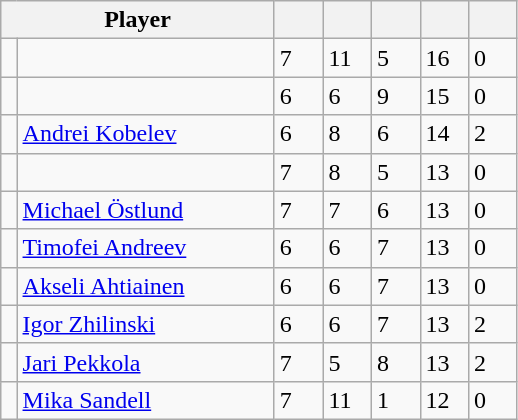<table class="wikitable">
<tr>
<th bgcolor="#DDDDFF" width="175px" colspan="2">Player</th>
<th bgcolor="#DDDDFF" width="25px"></th>
<th bgcolor="#DDDDFF" width="25px"></th>
<th bgcolor="#DDDDFF" width="25px"></th>
<th bgcolor="#DDDDFF" width="25px"></th>
<th bgcolor="#DDDDFF" width="25px"></th>
</tr>
<tr>
<td></td>
<td></td>
<td>7</td>
<td>11</td>
<td>5</td>
<td>16</td>
<td>0</td>
</tr>
<tr>
<td></td>
<td></td>
<td>6</td>
<td>6</td>
<td>9</td>
<td>15</td>
<td>0</td>
</tr>
<tr>
<td></td>
<td><a href='#'>Andrei Kobelev</a></td>
<td>6</td>
<td>8</td>
<td>6</td>
<td>14</td>
<td>2</td>
</tr>
<tr>
<td></td>
<td></td>
<td>7</td>
<td>8</td>
<td>5</td>
<td>13</td>
<td>0</td>
</tr>
<tr>
<td></td>
<td><a href='#'>Michael Östlund</a></td>
<td>7</td>
<td>7</td>
<td>6</td>
<td>13</td>
<td>0</td>
</tr>
<tr>
<td></td>
<td><a href='#'>Timofei Andreev</a></td>
<td>6</td>
<td>6</td>
<td>7</td>
<td>13</td>
<td>0</td>
</tr>
<tr>
<td></td>
<td><a href='#'>Akseli Ahtiainen</a></td>
<td>6</td>
<td>6</td>
<td>7</td>
<td>13</td>
<td>0</td>
</tr>
<tr>
<td></td>
<td><a href='#'>Igor Zhilinski</a></td>
<td>6</td>
<td>6</td>
<td>7</td>
<td>13</td>
<td>2</td>
</tr>
<tr>
<td></td>
<td><a href='#'>Jari Pekkola</a></td>
<td>7</td>
<td>5</td>
<td>8</td>
<td>13</td>
<td>2</td>
</tr>
<tr>
<td></td>
<td><a href='#'>Mika Sandell</a></td>
<td>7</td>
<td>11</td>
<td>1</td>
<td>12</td>
<td>0</td>
</tr>
</table>
